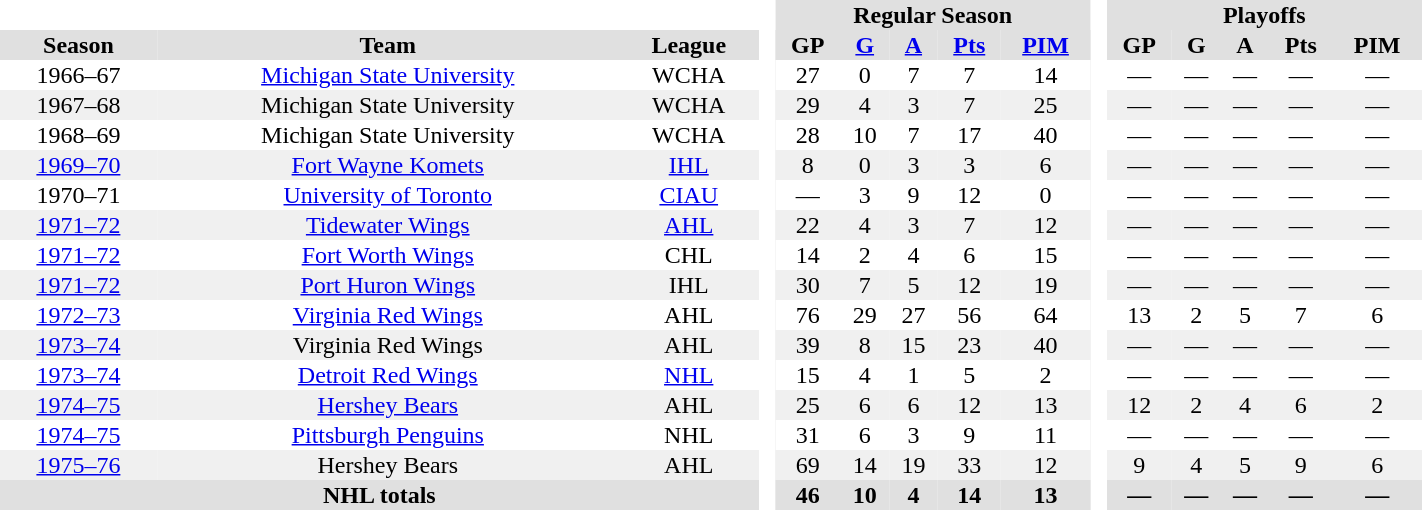<table border="0" cellpadding="1" cellspacing="0" style="text-align:center; width:75%">
<tr bgcolor="#e0e0e0">
<th colspan="3"  bgcolor="#ffffff"> </th>
<th rowspan="99" bgcolor="#ffffff"> </th>
<th colspan="5">Regular Season</th>
<th rowspan="99" bgcolor="#ffffff"> </th>
<th colspan="5">Playoffs</th>
</tr>
<tr bgcolor="#e0e0e0">
<th>Season</th>
<th>Team</th>
<th>League</th>
<th>GP</th>
<th><a href='#'>G</a></th>
<th><a href='#'>A</a></th>
<th><a href='#'>Pts</a></th>
<th><a href='#'>PIM</a></th>
<th>GP</th>
<th>G</th>
<th>A</th>
<th>Pts</th>
<th>PIM</th>
</tr>
<tr>
<td>1966–67</td>
<td><a href='#'>Michigan State University</a></td>
<td>WCHA</td>
<td>27</td>
<td>0</td>
<td>7</td>
<td>7</td>
<td>14</td>
<td>—</td>
<td>—</td>
<td>—</td>
<td>—</td>
<td>—</td>
</tr>
<tr bgcolor="#f0f0f0">
<td>1967–68</td>
<td>Michigan State University</td>
<td>WCHA</td>
<td>29</td>
<td>4</td>
<td>3</td>
<td>7</td>
<td>25</td>
<td>—</td>
<td>—</td>
<td>—</td>
<td>—</td>
<td>—</td>
</tr>
<tr>
<td>1968–69</td>
<td>Michigan State University</td>
<td>WCHA</td>
<td>28</td>
<td>10</td>
<td>7</td>
<td>17</td>
<td>40</td>
<td>—</td>
<td>—</td>
<td>—</td>
<td>—</td>
<td>—</td>
</tr>
<tr bgcolor="#f0f0f0">
<td><a href='#'>1969–70</a></td>
<td><a href='#'>Fort Wayne Komets</a></td>
<td><a href='#'>IHL</a></td>
<td>8</td>
<td>0</td>
<td>3</td>
<td>3</td>
<td>6</td>
<td>—</td>
<td>—</td>
<td>—</td>
<td>—</td>
<td>—</td>
</tr>
<tr>
<td>1970–71</td>
<td><a href='#'>University of Toronto</a></td>
<td><a href='#'>CIAU</a></td>
<td>—</td>
<td>3</td>
<td>9</td>
<td>12</td>
<td>0</td>
<td>—</td>
<td>—</td>
<td>—</td>
<td>—</td>
<td>—</td>
</tr>
<tr bgcolor="#f0f0f0">
<td><a href='#'>1971–72</a></td>
<td><a href='#'>Tidewater Wings</a></td>
<td><a href='#'>AHL</a></td>
<td>22</td>
<td>4</td>
<td>3</td>
<td>7</td>
<td>12</td>
<td>—</td>
<td>—</td>
<td>—</td>
<td>—</td>
<td>—</td>
</tr>
<tr>
<td><a href='#'>1971–72</a></td>
<td><a href='#'>Fort Worth Wings</a></td>
<td>CHL</td>
<td>14</td>
<td>2</td>
<td>4</td>
<td>6</td>
<td>15</td>
<td>—</td>
<td>—</td>
<td>—</td>
<td>—</td>
<td>—</td>
</tr>
<tr bgcolor="#f0f0f0">
<td><a href='#'>1971–72</a></td>
<td><a href='#'>Port Huron Wings</a></td>
<td>IHL</td>
<td>30</td>
<td>7</td>
<td>5</td>
<td>12</td>
<td>19</td>
<td>—</td>
<td>—</td>
<td>—</td>
<td>—</td>
<td>—</td>
</tr>
<tr>
<td><a href='#'>1972–73</a></td>
<td><a href='#'>Virginia Red Wings</a></td>
<td>AHL</td>
<td>76</td>
<td>29</td>
<td>27</td>
<td>56</td>
<td>64</td>
<td>13</td>
<td>2</td>
<td>5</td>
<td>7</td>
<td>6</td>
</tr>
<tr bgcolor="#f0f0f0">
<td><a href='#'>1973–74</a></td>
<td>Virginia Red Wings</td>
<td>AHL</td>
<td>39</td>
<td>8</td>
<td>15</td>
<td>23</td>
<td>40</td>
<td>—</td>
<td>—</td>
<td>—</td>
<td>—</td>
<td>—</td>
</tr>
<tr>
<td><a href='#'>1973–74</a></td>
<td><a href='#'>Detroit Red Wings</a></td>
<td><a href='#'>NHL</a></td>
<td>15</td>
<td>4</td>
<td>1</td>
<td>5</td>
<td>2</td>
<td>—</td>
<td>—</td>
<td>—</td>
<td>—</td>
<td>—</td>
</tr>
<tr bgcolor="#f0f0f0">
<td><a href='#'>1974–75</a></td>
<td><a href='#'>Hershey Bears</a></td>
<td>AHL</td>
<td>25</td>
<td>6</td>
<td>6</td>
<td>12</td>
<td>13</td>
<td>12</td>
<td>2</td>
<td>4</td>
<td>6</td>
<td>2</td>
</tr>
<tr>
<td><a href='#'>1974–75</a></td>
<td><a href='#'>Pittsburgh Penguins</a></td>
<td>NHL</td>
<td>31</td>
<td>6</td>
<td>3</td>
<td>9</td>
<td>11</td>
<td>—</td>
<td>—</td>
<td>—</td>
<td>—</td>
<td>—</td>
</tr>
<tr bgcolor="#f0f0f0">
<td><a href='#'>1975–76</a></td>
<td>Hershey Bears</td>
<td>AHL</td>
<td>69</td>
<td>14</td>
<td>19</td>
<td>33</td>
<td>12</td>
<td>9</td>
<td>4</td>
<td>5</td>
<td>9</td>
<td>6</td>
</tr>
<tr bgcolor="#e0e0e0">
<th colspan="3">NHL totals</th>
<th>46</th>
<th>10</th>
<th>4</th>
<th>14</th>
<th>13</th>
<th>—</th>
<th>—</th>
<th>—</th>
<th>—</th>
<th>—</th>
</tr>
</table>
